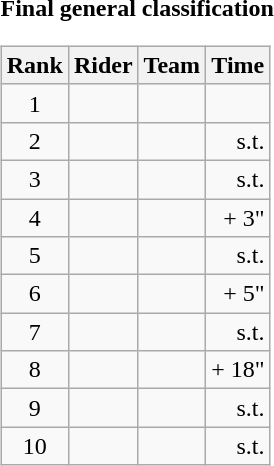<table>
<tr>
<td><strong>Final general classification</strong><br><table class="wikitable">
<tr>
<th scope="col">Rank</th>
<th scope="col">Rider</th>
<th scope="col">Team</th>
<th scope="col">Time</th>
</tr>
<tr>
<td style="text-align:center;">1</td>
<td></td>
<td></td>
<td style="text-align:right;"></td>
</tr>
<tr>
<td style="text-align:center;">2</td>
<td></td>
<td></td>
<td style="text-align:right;">s.t.</td>
</tr>
<tr>
<td style="text-align:center;">3</td>
<td></td>
<td></td>
<td style="text-align:right;">s.t.</td>
</tr>
<tr>
<td style="text-align:center;">4</td>
<td></td>
<td></td>
<td style="text-align:right;">+ 3"</td>
</tr>
<tr>
<td style="text-align:center;">5</td>
<td></td>
<td></td>
<td style="text-align:right;">s.t.</td>
</tr>
<tr>
<td style="text-align:center;">6</td>
<td></td>
<td></td>
<td style="text-align:right;">+ 5"</td>
</tr>
<tr>
<td style="text-align:center;">7</td>
<td></td>
<td></td>
<td style="text-align:right;">s.t.</td>
</tr>
<tr>
<td style="text-align:center;">8</td>
<td></td>
<td></td>
<td style="text-align:right;">+ 18"</td>
</tr>
<tr>
<td style="text-align:center;">9</td>
<td></td>
<td></td>
<td style="text-align:right;">s.t.</td>
</tr>
<tr>
<td style="text-align:center;">10</td>
<td></td>
<td></td>
<td style="text-align:right;">s.t.</td>
</tr>
</table>
</td>
</tr>
</table>
